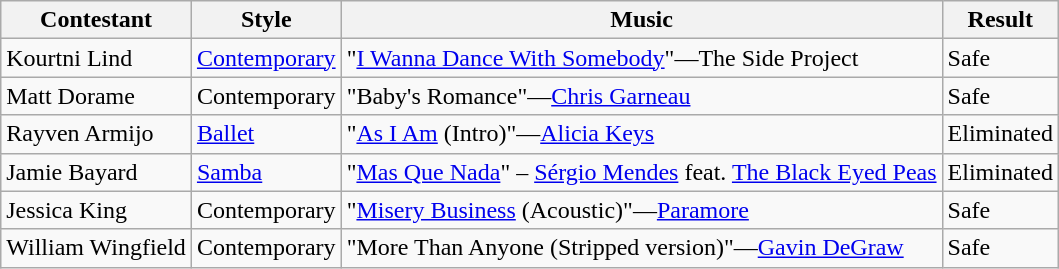<table class="wikitable">
<tr>
<th>Contestant</th>
<th>Style</th>
<th>Music</th>
<th>Result</th>
</tr>
<tr>
<td>Kourtni Lind</td>
<td><a href='#'>Contemporary</a></td>
<td>"<a href='#'>I Wanna Dance With Somebody</a>"—The Side Project</td>
<td>Safe</td>
</tr>
<tr>
<td>Matt Dorame</td>
<td>Contemporary</td>
<td>"Baby's Romance"—<a href='#'>Chris Garneau</a></td>
<td>Safe</td>
</tr>
<tr>
<td>Rayven Armijo</td>
<td><a href='#'>Ballet</a></td>
<td>"<a href='#'>As I Am</a> (Intro)"—<a href='#'>Alicia Keys</a></td>
<td>Eliminated</td>
</tr>
<tr>
<td>Jamie Bayard</td>
<td><a href='#'>Samba</a></td>
<td>"<a href='#'>Mas Que Nada</a>" – <a href='#'>Sérgio Mendes</a> feat. <a href='#'>The Black Eyed Peas</a></td>
<td>Eliminated</td>
</tr>
<tr>
<td>Jessica King</td>
<td>Contemporary</td>
<td>"<a href='#'>Misery Business</a> (Acoustic)"—<a href='#'>Paramore</a></td>
<td>Safe</td>
</tr>
<tr>
<td>William Wingfield</td>
<td>Contemporary</td>
<td>"More Than Anyone (Stripped version)"—<a href='#'>Gavin DeGraw</a></td>
<td>Safe</td>
</tr>
</table>
